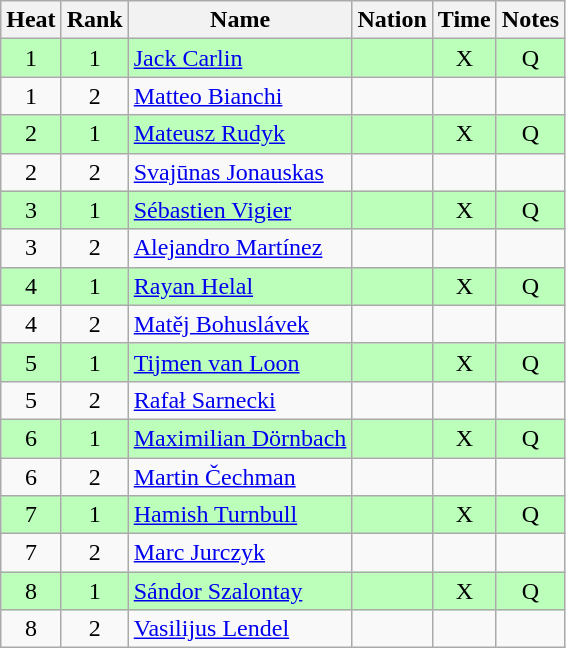<table class="wikitable sortable" style="text-align:center">
<tr>
<th>Heat</th>
<th>Rank</th>
<th>Name</th>
<th>Nation</th>
<th>Time</th>
<th>Notes</th>
</tr>
<tr bgcolor=bbffbb>
<td>1</td>
<td>1</td>
<td align=left><a href='#'>Jack Carlin</a></td>
<td align=left></td>
<td>X</td>
<td>Q</td>
</tr>
<tr>
<td>1</td>
<td>2</td>
<td align=left><a href='#'>Matteo Bianchi</a></td>
<td align=left></td>
<td></td>
<td></td>
</tr>
<tr bgcolor=bbffbb>
<td>2</td>
<td>1</td>
<td align=left><a href='#'>Mateusz Rudyk</a></td>
<td align=left></td>
<td>X</td>
<td>Q</td>
</tr>
<tr>
<td>2</td>
<td>2</td>
<td align=left><a href='#'>Svajūnas Jonauskas</a></td>
<td align=left></td>
<td></td>
<td></td>
</tr>
<tr bgcolor=bbffbb>
<td>3</td>
<td>1</td>
<td align=left><a href='#'>Sébastien Vigier</a></td>
<td align=left></td>
<td>X</td>
<td>Q</td>
</tr>
<tr>
<td>3</td>
<td>2</td>
<td align=left><a href='#'>Alejandro Martínez</a></td>
<td align=left></td>
<td></td>
<td></td>
</tr>
<tr bgcolor=bbffbb>
<td>4</td>
<td>1</td>
<td align=left><a href='#'>Rayan Helal</a></td>
<td align=left></td>
<td>X</td>
<td>Q</td>
</tr>
<tr>
<td>4</td>
<td>2</td>
<td align=left><a href='#'>Matěj Bohuslávek</a></td>
<td align=left></td>
<td></td>
<td></td>
</tr>
<tr bgcolor=bbffbb>
<td>5</td>
<td>1</td>
<td align=left><a href='#'>Tijmen van Loon</a></td>
<td align=left></td>
<td>X</td>
<td>Q</td>
</tr>
<tr>
<td>5</td>
<td>2</td>
<td align=left><a href='#'>Rafał Sarnecki</a></td>
<td align=left></td>
<td></td>
<td></td>
</tr>
<tr bgcolor=bbffbb>
<td>6</td>
<td>1</td>
<td align=left><a href='#'>Maximilian Dörnbach</a></td>
<td align=left></td>
<td>X</td>
<td>Q</td>
</tr>
<tr>
<td>6</td>
<td>2</td>
<td align=left><a href='#'>Martin Čechman</a></td>
<td align=left></td>
<td></td>
<td></td>
</tr>
<tr bgcolor=bbffbb>
<td>7</td>
<td>1</td>
<td align=left><a href='#'>Hamish Turnbull</a></td>
<td align=left></td>
<td>X</td>
<td>Q</td>
</tr>
<tr>
<td>7</td>
<td>2</td>
<td align=left><a href='#'>Marc Jurczyk</a></td>
<td align=left></td>
<td></td>
<td></td>
</tr>
<tr bgcolor=bbffbb>
<td>8</td>
<td>1</td>
<td align=left><a href='#'>Sándor Szalontay</a></td>
<td align=left></td>
<td>X</td>
<td>Q</td>
</tr>
<tr>
<td>8</td>
<td>2</td>
<td align=left><a href='#'>Vasilijus Lendel</a></td>
<td align=left></td>
<td></td>
<td></td>
</tr>
</table>
